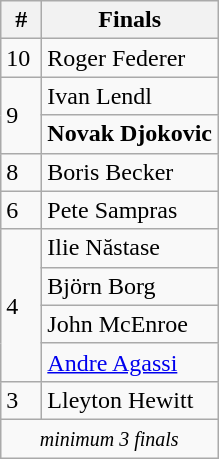<table class="wikitable" style="display:inline-table;">
<tr>
<th width=20>#</th>
<th>Finals</th>
</tr>
<tr>
<td>10</td>
<td> Roger Federer</td>
</tr>
<tr>
<td rowspan=2>9</td>
<td> Ivan Lendl</td>
</tr>
<tr>
<td> <strong>Novak Djokovic</strong></td>
</tr>
<tr>
<td>8</td>
<td> Boris Becker</td>
</tr>
<tr>
<td>6</td>
<td> Pete Sampras<br></td>
</tr>
<tr>
<td rowspan="4">4</td>
<td> Ilie Năstase</td>
</tr>
<tr>
<td> Björn Borg</td>
</tr>
<tr>
<td> John McEnroe</td>
</tr>
<tr>
<td> <a href='#'>Andre Agassi</a></td>
</tr>
<tr>
<td>3</td>
<td> Lleyton Hewitt</td>
</tr>
<tr>
<td colspan="3" style="text-align: center;"><small><em>minimum 3 finals</em></small></td>
</tr>
</table>
